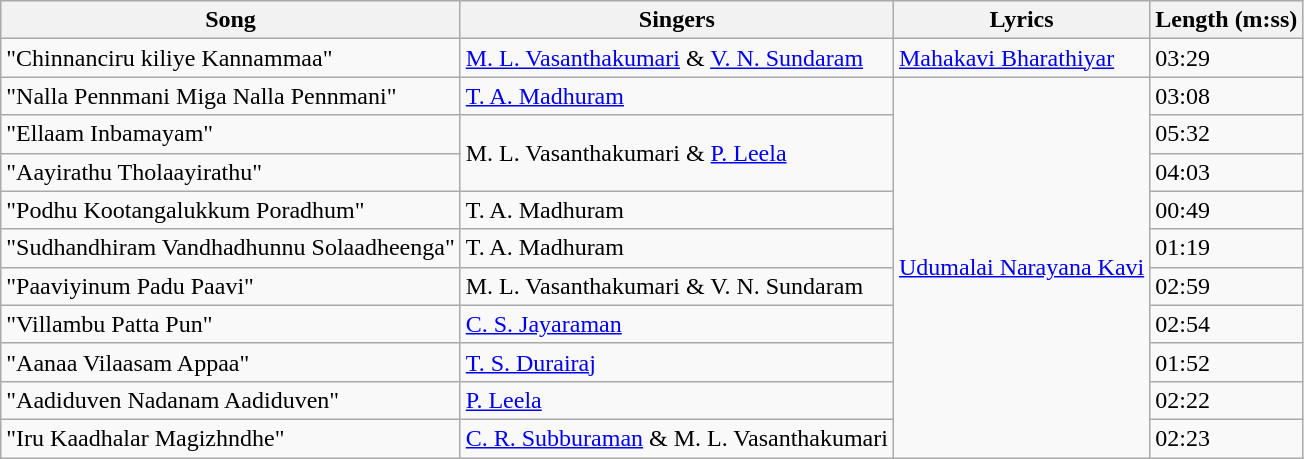<table class="wikitable">
<tr>
<th>Song</th>
<th>Singers</th>
<th>Lyrics</th>
<th>Length (m:ss)</th>
</tr>
<tr>
<td>"Chinnanciru kiliye Kannammaa"</td>
<td><a href='#'>M. L. Vasanthakumari</a> &  <a href='#'>V. N. Sundaram</a></td>
<td><a href='#'>Mahakavi Bharathiyar</a></td>
<td>03:29</td>
</tr>
<tr>
<td>"Nalla Pennmani Miga Nalla Pennmani"</td>
<td><a href='#'>T. A. Madhuram</a></td>
<td rowspan=10><a href='#'>Udumalai Narayana Kavi</a></td>
<td>03:08</td>
</tr>
<tr>
<td>"Ellaam Inbamayam"</td>
<td rowspan=2>M. L. Vasanthakumari & <a href='#'>P. Leela</a></td>
<td>05:32</td>
</tr>
<tr>
<td>"Aayirathu Tholaayirathu"</td>
<td>04:03</td>
</tr>
<tr>
<td>"Podhu Kootangalukkum Poradhum"</td>
<td>T. A. Madhuram</td>
<td>00:49</td>
</tr>
<tr>
<td>"Sudhandhiram Vandhadhunnu Solaadheenga"</td>
<td>T. A. Madhuram</td>
<td>01:19</td>
</tr>
<tr>
<td>"Paaviyinum Padu Paavi"</td>
<td>M. L. Vasanthakumari & V. N. Sundaram</td>
<td>02:59</td>
</tr>
<tr>
<td>"Villambu Patta Pun"</td>
<td><a href='#'>C. S. Jayaraman</a></td>
<td>02:54</td>
</tr>
<tr>
<td>"Aanaa Vilaasam Appaa"</td>
<td><a href='#'>T. S. Durairaj</a></td>
<td>01:52</td>
</tr>
<tr>
<td>"Aadiduven Nadanam Aadiduven"</td>
<td><a href='#'>P. Leela</a></td>
<td>02:22</td>
</tr>
<tr>
<td>"Iru Kaadhalar Magizhndhe"</td>
<td><a href='#'>C. R. Subburaman</a> & M. L. Vasanthakumari</td>
<td>02:23</td>
</tr>
</table>
